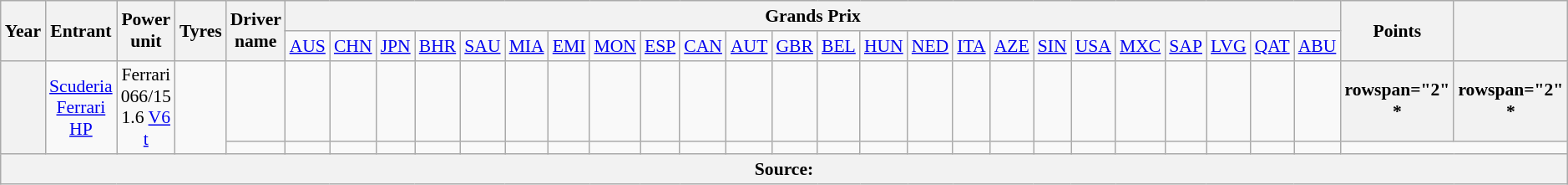<table class="wikitable" style="text-align:center; font-size:90%">
<tr>
<th rowspan="2">Year</th>
<th rowspan="2">Entrant</th>
<th rowspan="2">Power unit</th>
<th rowspan="2">Tyres</th>
<th rowspan="2">Driver name</th>
<th colspan="24">Grands Prix</th>
<th rowspan="2">Points</th>
<th rowspan="2"></th>
</tr>
<tr>
<td><a href='#'>AUS</a></td>
<td><a href='#'>CHN</a></td>
<td><a href='#'>JPN</a></td>
<td><a href='#'>BHR</a></td>
<td><a href='#'>SAU</a></td>
<td><a href='#'>MIA</a></td>
<td><a href='#'>EMI</a></td>
<td><a href='#'>MON</a></td>
<td><a href='#'>ESP</a></td>
<td><a href='#'>CAN</a></td>
<td><a href='#'>AUT</a></td>
<td><a href='#'>GBR</a></td>
<td><a href='#'>BEL</a></td>
<td><a href='#'>HUN</a></td>
<td><a href='#'>NED</a></td>
<td><a href='#'>ITA</a></td>
<td><a href='#'>AZE</a></td>
<td><a href='#'>SIN</a></td>
<td><a href='#'>USA</a></td>
<td><a href='#'>MXC</a></td>
<td><a href='#'>SAP</a></td>
<td><a href='#'>LVG</a></td>
<td><a href='#'>QAT</a></td>
<td><a href='#'>ABU</a></td>
</tr>
<tr>
<th rowspan="2"></th>
<td rowspan="2"><a href='#'>Scuderia Ferrari HP</a></td>
<td rowspan="2">Ferrari 066/15 1.6 <a href='#'>V6</a> <a href='#'>t</a></td>
<td rowspan="2"></td>
<td align=left></td>
<td></td>
<td></td>
<td></td>
<td></td>
<td></td>
<td></td>
<td></td>
<td></td>
<td></td>
<td></td>
<td></td>
<td></td>
<td></td>
<td></td>
<td></td>
<td></td>
<td></td>
<td></td>
<td></td>
<td></td>
<td></td>
<td></td>
<td></td>
<td></td>
<th>rowspan="2" *</th>
<th>rowspan="2" *</th>
</tr>
<tr>
<td align=left></td>
<td></td>
<td></td>
<td></td>
<td></td>
<td></td>
<td></td>
<td></td>
<td></td>
<td></td>
<td></td>
<td></td>
<td></td>
<td></td>
<td></td>
<td></td>
<td></td>
<td></td>
<td></td>
<td></td>
<td></td>
<td></td>
<td></td>
<td></td>
<td></td>
</tr>
<tr>
<th colspan="31">Source:</th>
</tr>
</table>
